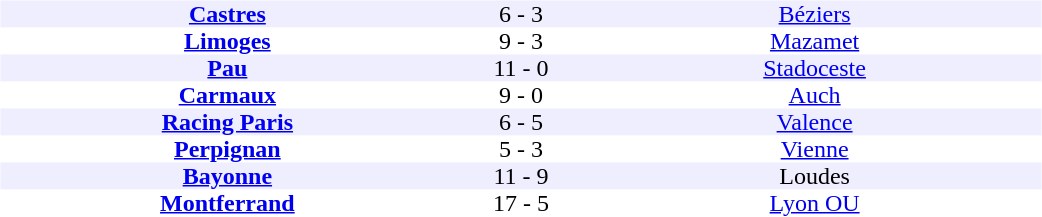<table width=700>
<tr>
<td width=700 valign=top><br><table border=0 cellspacing=0 cellpadding=0 style=font-size: 100%; border-collapse: collapse; width=100%>
<tr align=center bgcolor=#EEEEFF>
<td width="170"><strong><a href='#'>Castres</a></strong></td>
<td width="50">6 - 3</td>
<td width="170"><a href='#'>Béziers</a></td>
</tr>
<tr align=center bgcolor=#FFFFFF>
<td width="170"><strong><a href='#'>Limoges</a></strong></td>
<td width="50">9 - 3</td>
<td width="170"><a href='#'>Mazamet</a></td>
</tr>
<tr align=center bgcolor=#EEEEFF>
<td width="170"><strong><a href='#'>Pau</a></strong></td>
<td width="50">11 - 0</td>
<td width="170"><a href='#'>Stadoceste</a></td>
</tr>
<tr align=center bgcolor=#FFFFFF>
<td width="170"><strong><a href='#'>Carmaux</a></strong></td>
<td width="50">9 - 0</td>
<td width="170"><a href='#'>Auch</a></td>
</tr>
<tr align=center bgcolor=#EEEEFF>
<td width="170"><strong><a href='#'>Racing Paris</a></strong></td>
<td width="50">6 - 5</td>
<td width="170"><a href='#'>Valence</a></td>
</tr>
<tr align=center bgcolor=#FFFFFF>
<td width="170"><strong><a href='#'>Perpignan</a></strong></td>
<td width="50">5 - 3</td>
<td width="170"><a href='#'>Vienne</a></td>
</tr>
<tr align=center bgcolor=#EEEEFF>
<td width="170"><strong><a href='#'>Bayonne</a></strong></td>
<td width="50">11 - 9</td>
<td width="170">Loudes</td>
</tr>
<tr align=center bgcolor=#FFFFFF>
<td width="170"><strong><a href='#'>Montferrand</a></strong></td>
<td width="50">17 - 5</td>
<td width="170"><a href='#'>Lyon OU</a></td>
</tr>
</table>
</td>
</tr>
</table>
